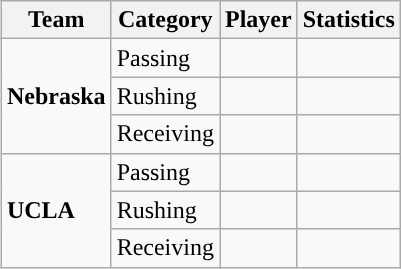<table class="wikitable" style="float: right;">
<tr>
<th>Team</th>
<th>Category</th>
<th>Player</th>
<th>Statistics</th>
</tr>
<tr>
<td rowspan=3><strong>Nebraska</strong></td>
<td>Passing</td>
<td></td>
<td></td>
</tr>
<tr>
<td>Rushing</td>
<td></td>
<td></td>
</tr>
<tr>
<td>Receiving</td>
<td></td>
<td></td>
</tr>
<tr>
<td rowspan=3><strong>UCLA</strong></td>
<td>Passing</td>
<td></td>
<td></td>
</tr>
<tr>
<td>Rushing</td>
<td></td>
<td></td>
</tr>
<tr>
<td>Receiving</td>
<td></td>
<td></td>
</tr>
</table>
